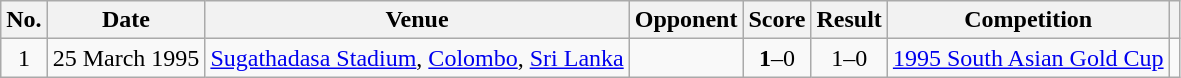<table class="wikitable plainrowheaders sortable">
<tr>
<th scope="col">No.</th>
<th scope="col">Date</th>
<th scope="col">Venue</th>
<th scope="col">Opponent</th>
<th scope="col">Score</th>
<th scope="col">Result</th>
<th scope="col">Competition</th>
<th scope="col" class="unsortable"></th>
</tr>
<tr>
<td align="center">1</td>
<td>25 March 1995</td>
<td><a href='#'>Sugathadasa Stadium</a>, <a href='#'>Colombo</a>, <a href='#'>Sri Lanka</a></td>
<td></td>
<td align="center"><strong>1</strong>–0</td>
<td align="center">1–0</td>
<td><a href='#'>1995 South Asian Gold Cup</a></td>
<td></td>
</tr>
</table>
